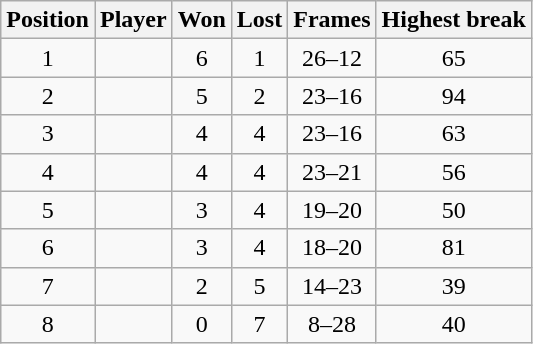<table class="wikitable" style="; text-align:center">
<tr>
<th>Position</th>
<th>Player</th>
<th>Won</th>
<th>Lost</th>
<th>Frames</th>
<th>Highest break</th>
</tr>
<tr>
<td>1</td>
<td align="left"></td>
<td>6</td>
<td>1</td>
<td>26–12</td>
<td>65</td>
</tr>
<tr>
<td>2</td>
<td align="left"></td>
<td>5</td>
<td>2</td>
<td>23–16</td>
<td>94</td>
</tr>
<tr>
<td>3</td>
<td align="left"></td>
<td>4</td>
<td>4</td>
<td>23–16</td>
<td>63</td>
</tr>
<tr>
<td>4</td>
<td align="left"></td>
<td>4</td>
<td>4</td>
<td>23–21</td>
<td>56</td>
</tr>
<tr>
<td>5</td>
<td align="left"></td>
<td>3</td>
<td>4</td>
<td>19–20</td>
<td>50</td>
</tr>
<tr>
<td>6</td>
<td align="left"></td>
<td>3</td>
<td>4</td>
<td>18–20</td>
<td>81</td>
</tr>
<tr>
<td>7</td>
<td align="left"></td>
<td>2</td>
<td>5</td>
<td>14–23</td>
<td>39</td>
</tr>
<tr>
<td>8</td>
<td align="left"></td>
<td>0</td>
<td>7</td>
<td>8–28</td>
<td>40</td>
</tr>
</table>
